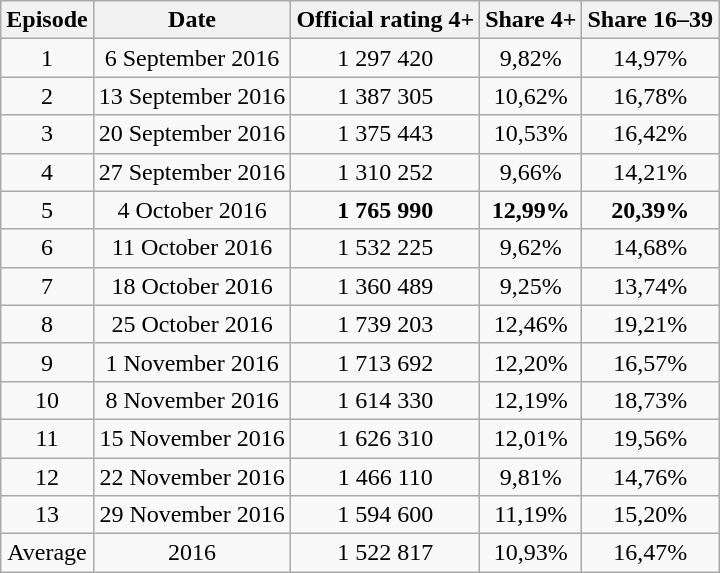<table class="wikitable" style="font-size:100%; text-align:center">
<tr>
<th>Episode</th>
<th>Date</th>
<th>Official rating 4+</th>
<th>Share 4+</th>
<th>Share 16–39</th>
</tr>
<tr>
<td>1</td>
<td>6 September 2016</td>
<td>1 297 420</td>
<td>9,82%</td>
<td>14,97%</td>
</tr>
<tr>
<td>2</td>
<td>13 September 2016</td>
<td>1 387 305</td>
<td>10,62%</td>
<td>16,78%</td>
</tr>
<tr>
<td>3</td>
<td>20 September 2016</td>
<td>1 375 443</td>
<td>10,53%</td>
<td>16,42%</td>
</tr>
<tr>
<td>4</td>
<td>27 September 2016</td>
<td>1 310 252</td>
<td>9,66%</td>
<td>14,21%</td>
</tr>
<tr>
<td>5</td>
<td>4 October 2016</td>
<td><strong>1 765 990</strong></td>
<td><strong>12,99%</strong></td>
<td><strong>20,39%</strong></td>
</tr>
<tr>
<td>6</td>
<td>11 October 2016</td>
<td>1 532 225</td>
<td>9,62%</td>
<td>14,68%</td>
</tr>
<tr>
<td>7</td>
<td>18 October 2016</td>
<td>1 360 489</td>
<td>9,25%</td>
<td>13,74%</td>
</tr>
<tr>
<td>8</td>
<td>25 October 2016</td>
<td>1 739 203</td>
<td>12,46%</td>
<td>19,21%</td>
</tr>
<tr>
<td>9</td>
<td>1 November 2016</td>
<td>1 713 692</td>
<td>12,20%</td>
<td>16,57%</td>
</tr>
<tr>
<td>10</td>
<td>8 November 2016</td>
<td>1 614 330</td>
<td>12,19%</td>
<td>18,73%</td>
</tr>
<tr>
<td>11</td>
<td>15 November 2016</td>
<td>1 626 310</td>
<td>12,01%</td>
<td>19,56%</td>
</tr>
<tr>
<td>12</td>
<td>22 November 2016</td>
<td>1 466 110</td>
<td>9,81%</td>
<td>14,76%</td>
</tr>
<tr>
<td>13</td>
<td>29 November 2016</td>
<td>1 594 600</td>
<td>11,19%</td>
<td>15,20%</td>
</tr>
<tr>
<td>Average</td>
<td>2016</td>
<td>1 522 817</td>
<td>10,93%</td>
<td>16,47%</td>
</tr>
</table>
